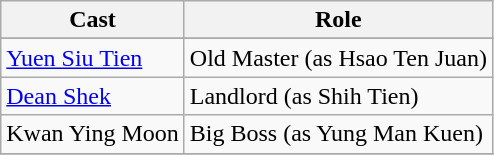<table class="wikitable">
<tr>
<th>Cast</th>
<th>Role</th>
</tr>
<tr>
</tr>
<tr>
<td><a href='#'>Yuen Siu Tien</a></td>
<td>Old Master (as Hsao Ten Juan)</td>
</tr>
<tr>
<td><a href='#'>Dean Shek</a></td>
<td>Landlord (as Shih Tien)</td>
</tr>
<tr>
<td>Kwan Ying Moon</td>
<td>Big Boss (as Yung Man Kuen)</td>
</tr>
<tr>
</tr>
</table>
